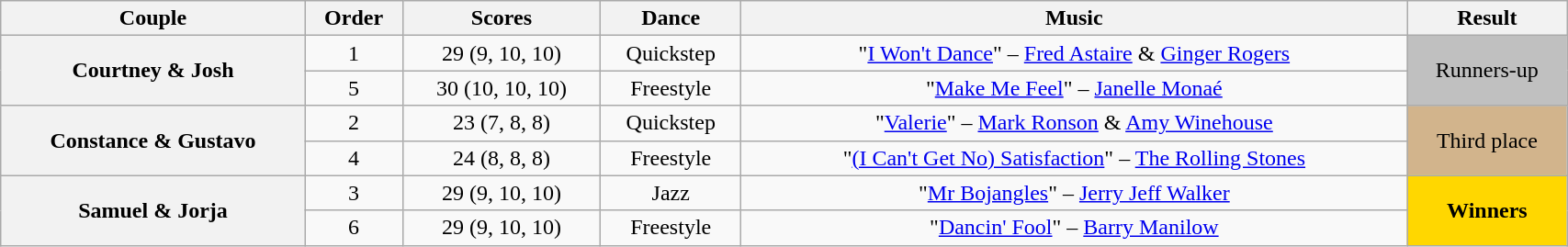<table class="wikitable sortable" style="text-align:center; width: 90%">
<tr>
<th scope="col">Couple</th>
<th scope="col">Order</th>
<th scope="col">Scores</th>
<th scope="col" class="unsortable">Dance</th>
<th scope="col" class="unsortable">Music</th>
<th scope="col" class="unsortable">Result</th>
</tr>
<tr>
<th scope="row" rowspan="2">Courtney & Josh</th>
<td>1</td>
<td>29 (9, 10, 10)</td>
<td>Quickstep</td>
<td>"<a href='#'>I Won't Dance</a>" – <a href='#'>Fred Astaire</a> & <a href='#'>Ginger Rogers</a></td>
<td rowspan="2" bgcolor="silver">Runners-up</td>
</tr>
<tr>
<td>5</td>
<td>30 (10, 10, 10)</td>
<td>Freestyle</td>
<td>"<a href='#'>Make Me Feel</a>" – <a href='#'>Janelle Monaé</a></td>
</tr>
<tr>
<th scope="row" rowspan="2">Constance & Gustavo</th>
<td>2</td>
<td>23 (7, 8, 8)</td>
<td>Quickstep</td>
<td>"<a href='#'>Valerie</a>" – <a href='#'>Mark Ronson</a> & <a href='#'>Amy Winehouse</a></td>
<td rowspan="2" bgcolor="tan">Third place</td>
</tr>
<tr>
<td>4</td>
<td>24 (8, 8, 8)</td>
<td>Freestyle</td>
<td>"<a href='#'>(I Can't Get No) Satisfaction</a>" – <a href='#'>The Rolling Stones</a></td>
</tr>
<tr>
<th scope="row" rowspan="2">Samuel & Jorja</th>
<td>3</td>
<td>29 (9, 10, 10)</td>
<td>Jazz</td>
<td>"<a href='#'>Mr Bojangles</a>" – <a href='#'>Jerry Jeff Walker</a></td>
<td rowspan="2" bgcolor="gold"><strong>Winners</strong></td>
</tr>
<tr>
<td>6</td>
<td>29 (9, 10, 10)</td>
<td>Freestyle</td>
<td>"<a href='#'>Dancin' Fool</a>" – <a href='#'>Barry Manilow</a></td>
</tr>
</table>
